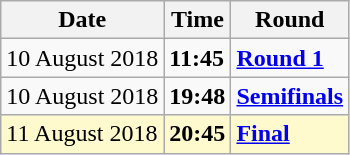<table class="wikitable">
<tr>
<th>Date</th>
<th>Time</th>
<th>Round</th>
</tr>
<tr>
<td>10 August 2018</td>
<td><strong>11:45</strong></td>
<td><strong><a href='#'>Round 1</a></strong></td>
</tr>
<tr>
<td>10 August 2018</td>
<td><strong>19:48</strong></td>
<td><strong><a href='#'>Semifinals</a></strong></td>
</tr>
<tr style=background:lemonchiffon>
<td>11 August 2018</td>
<td><strong>20:45</strong></td>
<td><strong><a href='#'>Final</a></strong></td>
</tr>
</table>
